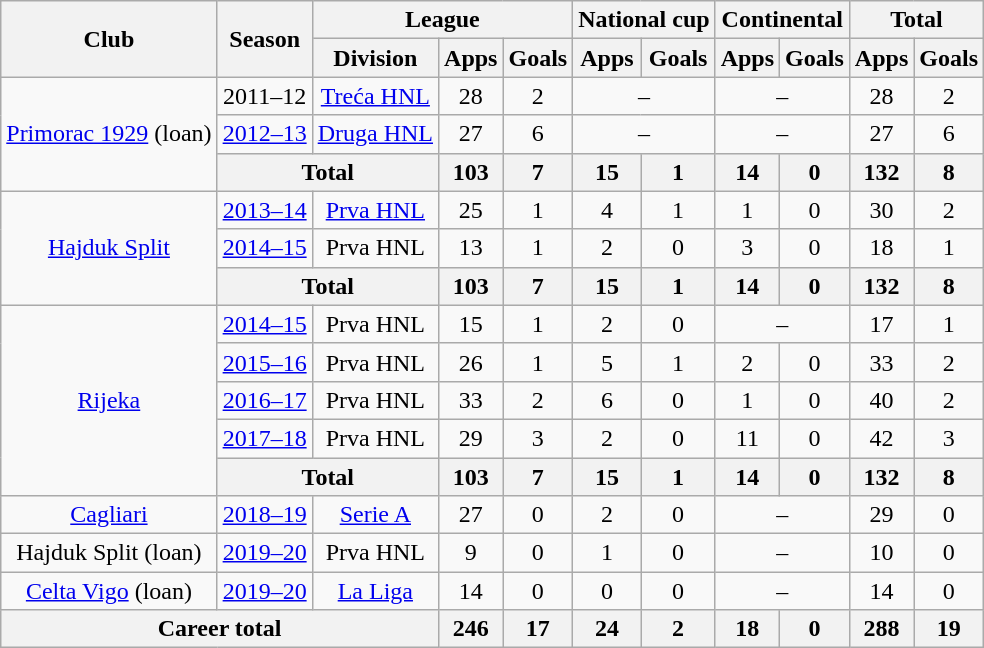<table class="wikitable" style="font-size:100%; text-align: center">
<tr>
<th rowspan="2">Club</th>
<th rowspan="2">Season</th>
<th colspan="3">League</th>
<th colspan="2">National cup</th>
<th colspan="2">Continental</th>
<th colspan="2">Total</th>
</tr>
<tr>
<th>Division</th>
<th>Apps</th>
<th>Goals</th>
<th>Apps</th>
<th>Goals</th>
<th>Apps</th>
<th>Goals</th>
<th>Apps</th>
<th>Goals</th>
</tr>
<tr>
<td rowspan="3"><a href='#'>Primorac 1929</a> (loan)</td>
<td>2011–12</td>
<td><a href='#'>Treća HNL</a></td>
<td>28</td>
<td>2</td>
<td colspan="2">–</td>
<td colspan="2">–</td>
<td>28</td>
<td>2</td>
</tr>
<tr>
<td><a href='#'>2012–13</a></td>
<td><a href='#'>Druga HNL</a></td>
<td>27</td>
<td>6</td>
<td colspan="2">–</td>
<td colspan="2">–</td>
<td>27</td>
<td>6</td>
</tr>
<tr>
<th colspan="2">Total</th>
<th>103</th>
<th>7</th>
<th>15</th>
<th>1</th>
<th>14</th>
<th>0</th>
<th>132</th>
<th>8</th>
</tr>
<tr>
<td rowspan="3"><a href='#'>Hajduk Split</a></td>
<td><a href='#'>2013–14</a></td>
<td><a href='#'>Prva HNL</a></td>
<td>25</td>
<td>1</td>
<td>4</td>
<td>1</td>
<td>1</td>
<td>0</td>
<td>30</td>
<td>2</td>
</tr>
<tr>
<td><a href='#'>2014–15</a></td>
<td>Prva HNL</td>
<td>13</td>
<td>1</td>
<td>2</td>
<td>0</td>
<td>3</td>
<td>0</td>
<td>18</td>
<td>1</td>
</tr>
<tr>
<th colspan="2">Total</th>
<th>103</th>
<th>7</th>
<th>15</th>
<th>1</th>
<th>14</th>
<th>0</th>
<th>132</th>
<th>8</th>
</tr>
<tr>
<td rowspan="5"><a href='#'>Rijeka</a></td>
<td><a href='#'>2014–15</a></td>
<td>Prva HNL</td>
<td>15</td>
<td>1</td>
<td>2</td>
<td>0</td>
<td colspan="2">–</td>
<td>17</td>
<td>1</td>
</tr>
<tr>
<td><a href='#'>2015–16</a></td>
<td>Prva HNL</td>
<td>26</td>
<td>1</td>
<td>5</td>
<td>1</td>
<td>2</td>
<td>0</td>
<td>33</td>
<td>2</td>
</tr>
<tr>
<td><a href='#'>2016–17</a></td>
<td>Prva HNL</td>
<td>33</td>
<td>2</td>
<td>6</td>
<td>0</td>
<td>1</td>
<td>0</td>
<td>40</td>
<td>2</td>
</tr>
<tr>
<td><a href='#'>2017–18</a></td>
<td>Prva HNL</td>
<td>29</td>
<td>3</td>
<td>2</td>
<td>0</td>
<td>11</td>
<td>0</td>
<td>42</td>
<td>3</td>
</tr>
<tr>
<th colspan="2">Total</th>
<th>103</th>
<th>7</th>
<th>15</th>
<th>1</th>
<th>14</th>
<th>0</th>
<th>132</th>
<th>8</th>
</tr>
<tr>
<td><a href='#'>Cagliari</a></td>
<td><a href='#'>2018–19</a></td>
<td><a href='#'>Serie A</a></td>
<td>27</td>
<td>0</td>
<td>2</td>
<td>0</td>
<td colspan="2">–</td>
<td>29</td>
<td>0</td>
</tr>
<tr>
<td>Hajduk Split (loan)</td>
<td><a href='#'>2019–20</a></td>
<td>Prva HNL</td>
<td>9</td>
<td>0</td>
<td>1</td>
<td>0</td>
<td colspan="2">–</td>
<td>10</td>
<td>0</td>
</tr>
<tr>
<td><a href='#'>Celta Vigo</a> (loan)</td>
<td><a href='#'>2019–20</a></td>
<td><a href='#'>La Liga</a></td>
<td>14</td>
<td>0</td>
<td>0</td>
<td>0</td>
<td colspan="2">–</td>
<td>14</td>
<td>0</td>
</tr>
<tr>
<th colspan="3">Career total</th>
<th>246</th>
<th>17</th>
<th>24</th>
<th>2</th>
<th>18</th>
<th>0</th>
<th>288</th>
<th>19</th>
</tr>
</table>
